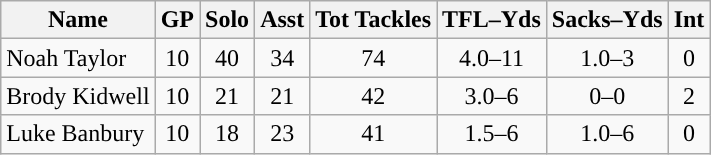<table class="wikitable">
<tr>
<th>Name</th>
<th>GP</th>
<th>Solo</th>
<th>Asst</th>
<th>Tot Tackles</th>
<th>TFL–Yds</th>
<th>Sacks–Yds</th>
<th>Int</th>
</tr>
<tr>
<td>Noah Taylor</td>
<td align=center>10</td>
<td align=center>40</td>
<td align=center>34</td>
<td align=center>74</td>
<td align=center>4.0–11</td>
<td align=center>1.0–3</td>
<td align=center>0</td>
</tr>
<tr>
<td>Brody Kidwell</td>
<td align=center>10</td>
<td align=center>21</td>
<td align=center>21</td>
<td align=center>42</td>
<td align=center>3.0–6</td>
<td align=center>0–0</td>
<td align=center>2</td>
</tr>
<tr>
<td>Luke Banbury</td>
<td align=center>10</td>
<td align=center>18</td>
<td align=center>23</td>
<td align=center>41</td>
<td align=center>1.5–6</td>
<td align=center>1.0–6</td>
<td align=center>0</td>
</tr>
</table>
